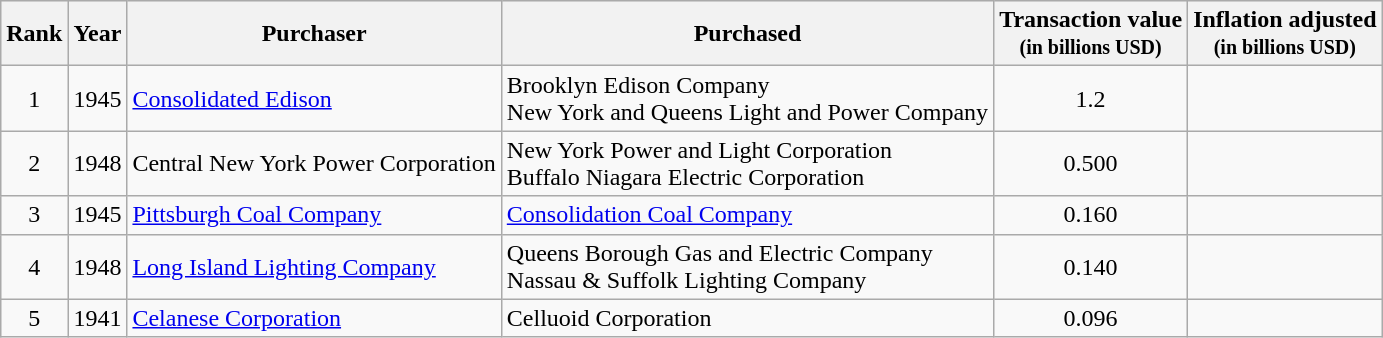<table class="wikitable sortable">
<tr style="background:#eee;">
<th>Rank</th>
<th>Year</th>
<th>Purchaser</th>
<th>Purchased</th>
<th>Transaction value<br><small>(in billions USD)</small></th>
<th> Inflation adjusted<br><small>(in billions USD)</small></th>
</tr>
<tr>
<td style="text-align:center;">1</td>
<td>1945</td>
<td> <a href='#'>Consolidated Edison</a></td>
<td> Brooklyn Edison Company<br> New York and Queens Light and Power Company</td>
<td style="text-align:center;">1.2</td>
<td style="text-align:center;"></td>
</tr>
<tr>
<td style="text-align:center;">2</td>
<td>1948</td>
<td> Central New York Power Corporation</td>
<td> New York Power and Light Corporation<br> Buffalo Niagara Electric Corporation</td>
<td style="text-align:center;">0.500</td>
<td style="text-align:center;"></td>
</tr>
<tr>
<td style="text-align:center;">3</td>
<td>1945</td>
<td> <a href='#'>Pittsburgh Coal Company</a></td>
<td> <a href='#'>Consolidation Coal Company</a></td>
<td style="text-align:center;">0.160</td>
<td style="text-align:center;"></td>
</tr>
<tr>
<td style="text-align:center;">4</td>
<td>1948</td>
<td> <a href='#'>Long Island Lighting Company</a></td>
<td> Queens Borough Gas and Electric Company<br> Nassau & Suffolk Lighting Company</td>
<td style="text-align:center;">0.140</td>
<td style="text-align:center;"></td>
</tr>
<tr>
<td style="text-align:center;">5</td>
<td>1941</td>
<td> <a href='#'>Celanese Corporation</a></td>
<td> Celluoid Corporation</td>
<td style="text-align:center;">0.096</td>
<td style="text-align:center;"></td>
</tr>
</table>
